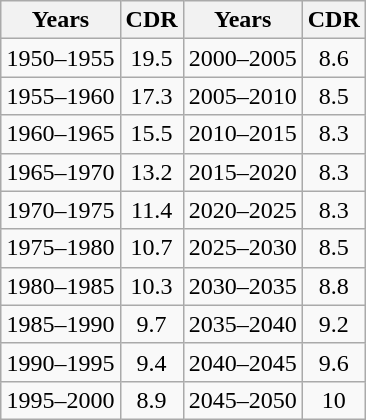<table class="wikitable" style="float:right; margin: 0.5em 0 0.5em 1em; text-align:left">
<tr>
<th>Years</th>
<th>CDR</th>
<th>Years</th>
<th>CDR</th>
</tr>
<tr>
<td>1950–1955</td>
<td align=center>19.5</td>
<td>2000–2005</td>
<td align=center>8.6</td>
</tr>
<tr>
<td>1955–1960</td>
<td align=center>17.3</td>
<td>2005–2010</td>
<td align=center>8.5</td>
</tr>
<tr>
<td>1960–1965</td>
<td align=center>15.5</td>
<td>2010–2015</td>
<td align=center>8.3</td>
</tr>
<tr>
<td>1965–1970</td>
<td align=center>13.2</td>
<td>2015–2020</td>
<td align=center>8.3</td>
</tr>
<tr>
<td>1970–1975</td>
<td align=center>11.4</td>
<td>2020–2025</td>
<td align=center>8.3</td>
</tr>
<tr>
<td>1975–1980</td>
<td align=center>10.7</td>
<td>2025–2030</td>
<td align=center>8.5</td>
</tr>
<tr>
<td>1980–1985</td>
<td align=center>10.3</td>
<td>2030–2035</td>
<td align=center>8.8</td>
</tr>
<tr>
<td>1985–1990</td>
<td align=center>9.7</td>
<td>2035–2040</td>
<td align=center>9.2</td>
</tr>
<tr>
<td>1990–1995</td>
<td align=center>9.4</td>
<td>2040–2045</td>
<td align=center>9.6</td>
</tr>
<tr>
<td>1995–2000</td>
<td align=center>8.9</td>
<td>2045–2050</td>
<td align=center>10</td>
</tr>
</table>
